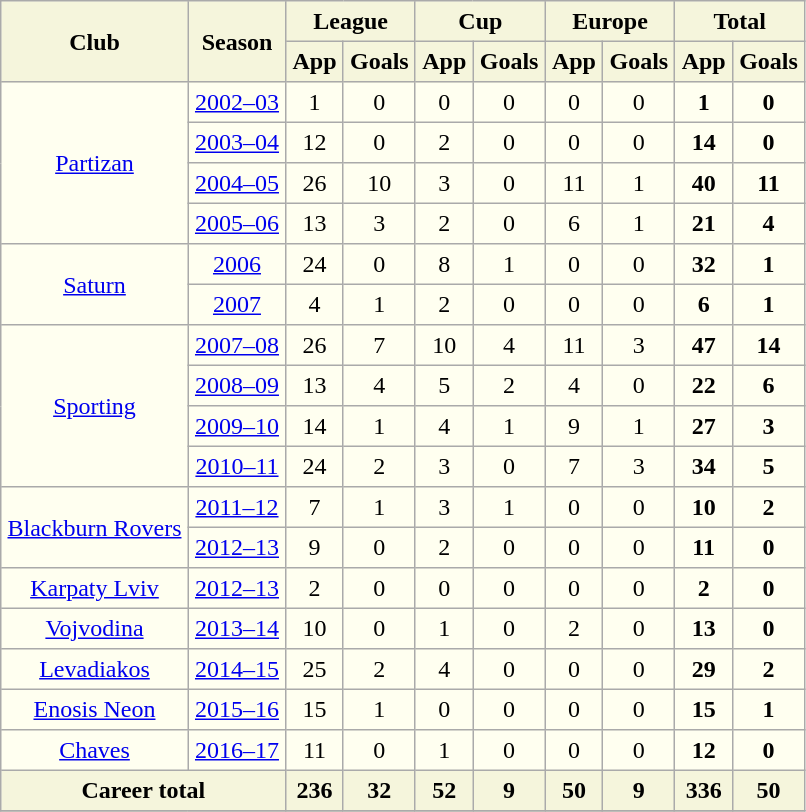<table border=1 cellpadding=4 cellspacing=2 style="background: ivory; border: 1px #aaaaaa solid; border-collapse: collapse; clear:center">
<tr style="background:beige">
<th rowspan="2">Club</th>
<th rowspan="2">Season</th>
<th colspan="2">League</th>
<th colspan="2">Cup</th>
<th colspan="2">Europe</th>
<th colspan="3">Total</th>
</tr>
<tr style="background:beige">
<th>App</th>
<th>Goals</th>
<th>App</th>
<th>Goals</th>
<th>App</th>
<th>Goals</th>
<th>App</th>
<th>Goals</th>
</tr>
<tr>
<td rowspan="4" align=center valign=center><a href='#'>Partizan</a></td>
<td align="center"><a href='#'>2002–03</a></td>
<td align="center">1</td>
<td align="center">0</td>
<td align="center">0</td>
<td align="center">0</td>
<td align="center">0</td>
<td align="center">0</td>
<th>1</th>
<th>0</th>
</tr>
<tr>
<td align="center"><a href='#'>2003–04</a></td>
<td align="center">12</td>
<td align="center">0</td>
<td align="center">2</td>
<td align="center">0</td>
<td align="center">0</td>
<td align="center">0</td>
<th>14</th>
<th>0</th>
</tr>
<tr>
<td align="center"><a href='#'>2004–05</a></td>
<td align="center">26</td>
<td align="center">10</td>
<td align="center">3</td>
<td align="center">0</td>
<td align="center">11</td>
<td align="center">1</td>
<th>40</th>
<th>11</th>
</tr>
<tr>
<td align="center"><a href='#'>2005–06</a></td>
<td align="center">13</td>
<td align="center">3</td>
<td align="center">2</td>
<td align="center">0</td>
<td align="center">6</td>
<td align="center">1</td>
<th>21</th>
<th>4</th>
</tr>
<tr>
<td rowspan="2" align=center valign=center><a href='#'>Saturn</a></td>
<td align="center"><a href='#'>2006</a></td>
<td align="center">24</td>
<td align="center">0</td>
<td align="center">8</td>
<td align="center">1</td>
<td align="center">0</td>
<td align="center">0</td>
<th>32</th>
<th>1</th>
</tr>
<tr>
<td align="center"><a href='#'>2007</a></td>
<td align="center">4</td>
<td align="center">1</td>
<td align="center">2</td>
<td align="center">0</td>
<td align="center">0</td>
<td align="center">0</td>
<th>6</th>
<th>1</th>
</tr>
<tr>
<td rowspan="4" align=center valign=center><a href='#'>Sporting</a></td>
<td align="center"><a href='#'>2007–08</a></td>
<td align="center">26</td>
<td align="center">7</td>
<td align="center">10</td>
<td align="center">4</td>
<td align="center">11</td>
<td align="center">3</td>
<th>47</th>
<th>14</th>
</tr>
<tr>
<td align="center"><a href='#'>2008–09</a></td>
<td align="center">13</td>
<td align="center">4</td>
<td align="center">5</td>
<td align="center">2</td>
<td align="center">4</td>
<td align="center">0</td>
<th>22</th>
<th>6</th>
</tr>
<tr>
<td align="center"><a href='#'>2009–10</a></td>
<td align="center">14</td>
<td align="center">1</td>
<td align="center">4</td>
<td align="center">1</td>
<td align="center">9</td>
<td align="center">1</td>
<th>27</th>
<th>3</th>
</tr>
<tr>
<td align="center"><a href='#'>2010–11</a></td>
<td align="center">24</td>
<td align="center">2</td>
<td align="center">3</td>
<td align="center">0</td>
<td align="center">7</td>
<td align="center">3</td>
<th>34</th>
<th>5</th>
</tr>
<tr>
<td rowspan="2" align=center valign=center><a href='#'>Blackburn Rovers</a></td>
<td align="center"><a href='#'>2011–12</a></td>
<td align="center">7</td>
<td align="center">1</td>
<td align="center">3</td>
<td align="center">1</td>
<td align="center">0</td>
<td align="center">0</td>
<th>10</th>
<th>2</th>
</tr>
<tr>
<td align="center"><a href='#'>2012–13</a></td>
<td align="center">9</td>
<td align="center">0</td>
<td align="center">2</td>
<td align="center">0</td>
<td align="center">0</td>
<td align="center">0</td>
<th>11</th>
<th>0</th>
</tr>
<tr>
<td rowspan="1" align=center valign=center><a href='#'>Karpaty Lviv</a></td>
<td align="center"><a href='#'>2012–13</a></td>
<td align="center">2</td>
<td align="center">0</td>
<td align="center">0</td>
<td align="center">0</td>
<td align="center">0</td>
<td align="center">0</td>
<th>2</th>
<th>0</th>
</tr>
<tr>
<td rowspan="1" align=center valign=center><a href='#'>Vojvodina</a></td>
<td align="center"><a href='#'>2013–14</a></td>
<td align="center">10</td>
<td align="center">0</td>
<td align="center">1</td>
<td align="center">0</td>
<td align="center">2</td>
<td align="center">0</td>
<th>13</th>
<th>0</th>
</tr>
<tr>
<td rowspan="1" align=center valign=center><a href='#'>Levadiakos</a></td>
<td align="center"><a href='#'>2014–15</a></td>
<td align="center">25</td>
<td align="center">2</td>
<td align="center">4</td>
<td align="center">0</td>
<td align="center">0</td>
<td align="center">0</td>
<th>29</th>
<th>2</th>
</tr>
<tr>
<td rowspan="1" align=center valign=center><a href='#'>Enosis Neon</a></td>
<td align="center"><a href='#'>2015–16</a></td>
<td align="center">15</td>
<td align="center">1</td>
<td align="center">0</td>
<td align="center">0</td>
<td align="center">0</td>
<td align="center">0</td>
<th>15</th>
<th>1</th>
</tr>
<tr>
<td rowspan="1" align=center valign=center><a href='#'>Chaves</a></td>
<td align="center"><a href='#'>2016–17</a></td>
<td align="center">11</td>
<td align="center">0</td>
<td align="center">1</td>
<td align="center">0</td>
<td align="center">0</td>
<td align="center">0</td>
<th>12</th>
<th>0</th>
</tr>
<tr>
<th style="background:beige" colspan="2" align="center">Career total</th>
<th style="background:beige">236</th>
<th style="background:beige">32</th>
<th style="background:beige">52</th>
<th style="background:beige">9</th>
<th style="background:beige">50</th>
<th style="background:beige">9</th>
<th style="background:beige">336</th>
<th style="background:beige">50</th>
</tr>
<tr>
</tr>
</table>
